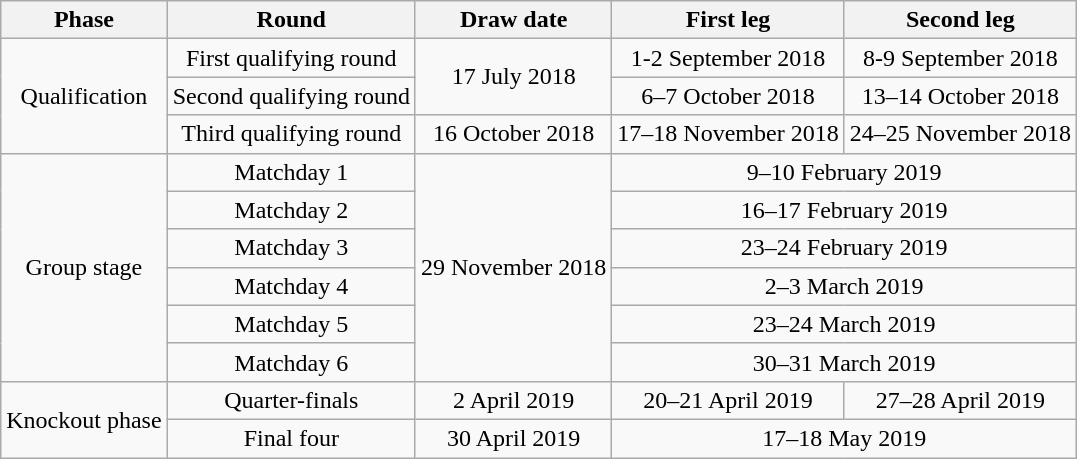<table class="wikitable" style="text-align:center">
<tr>
<th>Phase</th>
<th>Round</th>
<th>Draw date</th>
<th>First leg</th>
<th>Second leg</th>
</tr>
<tr>
<td rowspan=3>Qualification</td>
<td>First qualifying round</td>
<td rowspan=2>17 July 2018</td>
<td>1-2 September 2018</td>
<td>8-9 September 2018</td>
</tr>
<tr>
<td>Second qualifying round</td>
<td>6–7 October 2018</td>
<td>13–14 October 2018</td>
</tr>
<tr>
<td>Third qualifying round</td>
<td>16 October 2018</td>
<td>17–18 November 2018</td>
<td>24–25 November 2018</td>
</tr>
<tr>
<td rowspan=6>Group stage</td>
<td>Matchday 1</td>
<td rowspan=6>29 November 2018</td>
<td colspan=2>9–10 February 2019</td>
</tr>
<tr>
<td>Matchday 2</td>
<td colspan=2>16–17 February 2019</td>
</tr>
<tr>
<td>Matchday 3</td>
<td colspan=2>23–24 February 2019</td>
</tr>
<tr>
<td>Matchday 4</td>
<td colspan=2>2–3 March 2019</td>
</tr>
<tr>
<td>Matchday 5</td>
<td colspan=2>23–24 March 2019</td>
</tr>
<tr>
<td>Matchday 6</td>
<td colspan=2>30–31 March 2019</td>
</tr>
<tr>
<td rowspan=3>Knockout phase</td>
<td>Quarter-finals</td>
<td>2 April 2019</td>
<td>20–21 April 2019</td>
<td>27–28 April 2019</td>
</tr>
<tr>
<td>Final four</td>
<td>30 April 2019</td>
<td colspan=2>17–18 May 2019</td>
</tr>
</table>
